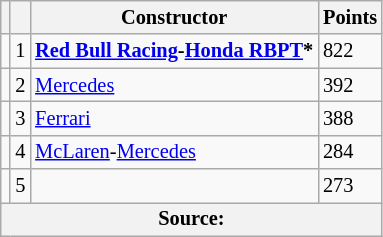<table class="wikitable" style="font-size: 85%;">
<tr>
<th scope="col"></th>
<th scope="col"></th>
<th scope="col">Constructor</th>
<th scope="col">Points</th>
</tr>
<tr>
<td align="left"></td>
<td align="center">1</td>
<td> <strong><a href='#'>Red Bull Racing</a>-<a href='#'>Honda RBPT</a>*</strong></td>
<td align="left">822</td>
</tr>
<tr>
<td align="left"></td>
<td align="center">2</td>
<td> <a href='#'>Mercedes</a></td>
<td align="left">392</td>
</tr>
<tr>
<td align="left"></td>
<td align="center">3</td>
<td> <a href='#'>Ferrari</a></td>
<td align="left">388</td>
</tr>
<tr>
<td align="left"></td>
<td align="center">4</td>
<td> <a href='#'>McLaren</a>-<a href='#'>Mercedes</a></td>
<td align="left">284</td>
</tr>
<tr>
<td align="left"></td>
<td align="center">5</td>
<td></td>
<td align="left">273</td>
</tr>
<tr>
<th colspan=4>Source:</th>
</tr>
</table>
